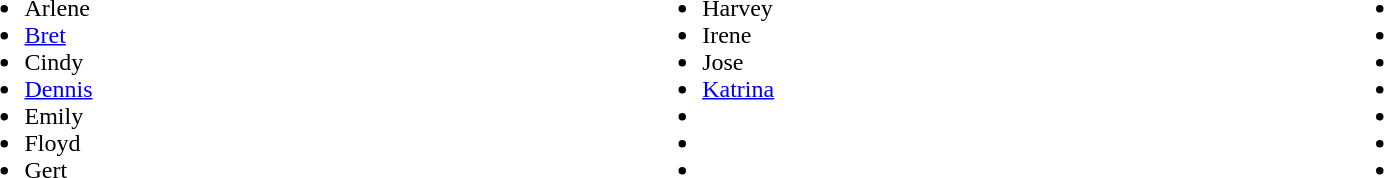<table width="90%">
<tr>
<td><br><ul><li>Arlene</li><li><a href='#'>Bret</a></li><li>Cindy</li><li><a href='#'>Dennis</a></li><li>Emily</li><li>Floyd</li><li>Gert</li></ul></td>
<td><br><ul><li>Harvey</li><li>Irene</li><li>Jose</li><li><a href='#'>Katrina</a></li><li></li><li></li><li></li></ul></td>
<td><br><ul><li></li><li></li><li></li><li></li><li></li><li></li><li></li></ul></td>
</tr>
</table>
